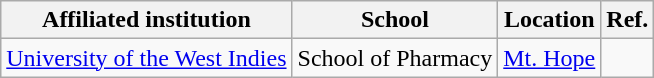<table class="wikitable sortable">
<tr>
<th>Affiliated institution</th>
<th>School</th>
<th>Location</th>
<th>Ref.</th>
</tr>
<tr>
<td><a href='#'>University of the West Indies</a></td>
<td>School of Pharmacy</td>
<td><a href='#'>Mt. Hope</a></td>
<td></td>
</tr>
</table>
